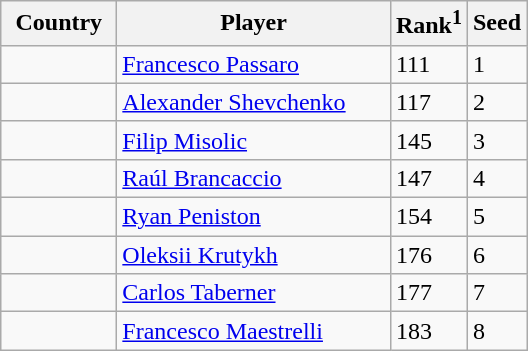<table class="sortable wikitable">
<tr>
<th width="70">Country</th>
<th width="175">Player</th>
<th>Rank<sup>1</sup></th>
<th>Seed</th>
</tr>
<tr>
<td></td>
<td><a href='#'>Francesco Passaro</a></td>
<td>111</td>
<td>1</td>
</tr>
<tr>
<td></td>
<td><a href='#'>Alexander Shevchenko</a></td>
<td>117</td>
<td>2</td>
</tr>
<tr>
<td></td>
<td><a href='#'>Filip Misolic</a></td>
<td>145</td>
<td>3</td>
</tr>
<tr>
<td></td>
<td><a href='#'>Raúl Brancaccio</a></td>
<td>147</td>
<td>4</td>
</tr>
<tr>
<td></td>
<td><a href='#'>Ryan Peniston</a></td>
<td>154</td>
<td>5</td>
</tr>
<tr>
<td></td>
<td><a href='#'>Oleksii Krutykh</a></td>
<td>176</td>
<td>6</td>
</tr>
<tr>
<td></td>
<td><a href='#'>Carlos Taberner</a></td>
<td>177</td>
<td>7</td>
</tr>
<tr>
<td></td>
<td><a href='#'>Francesco Maestrelli</a></td>
<td>183</td>
<td>8</td>
</tr>
</table>
